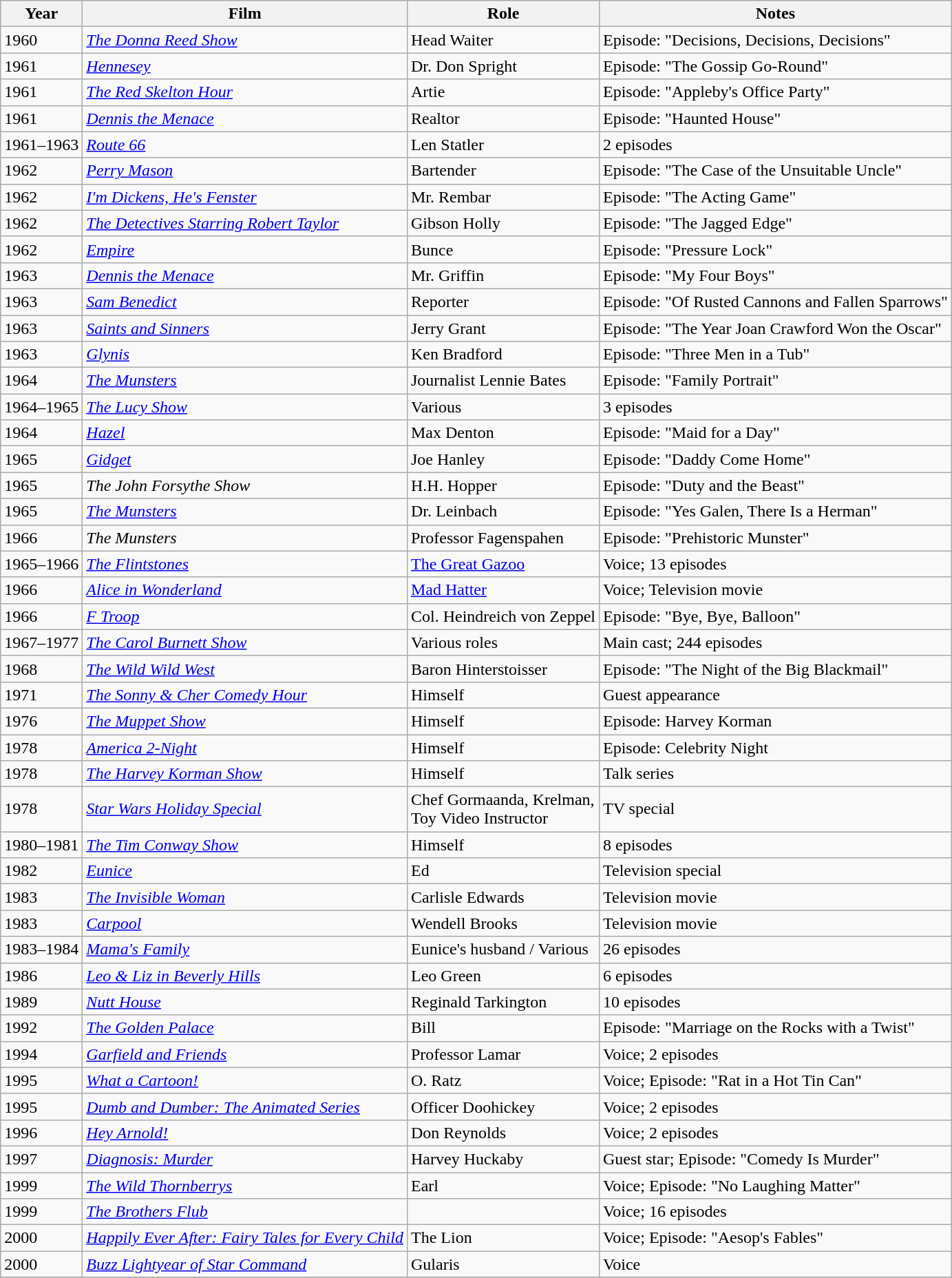<table class="wikitable sortable">
<tr>
<th>Year</th>
<th>Film</th>
<th>Role</th>
<th class="unsortable">Notes</th>
</tr>
<tr>
<td>1960</td>
<td><em><a href='#'>The Donna Reed Show</a></em></td>
<td>Head Waiter</td>
<td>Episode: "Decisions, Decisions, Decisions"</td>
</tr>
<tr>
<td>1961</td>
<td><em><a href='#'>Hennesey</a></em></td>
<td>Dr. Don Spright</td>
<td>Episode: "The Gossip Go-Round"</td>
</tr>
<tr>
<td>1961</td>
<td><em><a href='#'>The Red Skelton Hour</a></em></td>
<td>Artie</td>
<td>Episode: "Appleby's Office Party"</td>
</tr>
<tr>
<td>1961</td>
<td><em><a href='#'>Dennis the Menace</a></em></td>
<td>Realtor</td>
<td>Episode: "Haunted House"</td>
</tr>
<tr>
<td>1961–1963</td>
<td><em><a href='#'>Route 66</a></em></td>
<td>Len Statler</td>
<td>2 episodes</td>
</tr>
<tr>
<td>1962</td>
<td><em><a href='#'>Perry Mason</a></em></td>
<td>Bartender</td>
<td>Episode: "The Case of the Unsuitable Uncle"</td>
</tr>
<tr>
<td>1962</td>
<td><em><a href='#'>I'm Dickens, He's Fenster</a></em></td>
<td>Mr. Rembar</td>
<td>Episode: "The Acting Game"</td>
</tr>
<tr>
<td>1962</td>
<td><em><a href='#'>The Detectives Starring Robert Taylor</a></em></td>
<td>Gibson Holly</td>
<td>Episode: "The Jagged Edge"</td>
</tr>
<tr>
<td>1962</td>
<td><em><a href='#'>Empire</a></em></td>
<td>Bunce</td>
<td>Episode: "Pressure Lock"</td>
</tr>
<tr>
<td>1963</td>
<td><em><a href='#'>Dennis the Menace</a></em></td>
<td>Mr. Griffin</td>
<td>Episode: "My Four Boys"</td>
</tr>
<tr>
<td>1963</td>
<td><em><a href='#'>Sam Benedict</a></em></td>
<td>Reporter</td>
<td>Episode: "Of Rusted Cannons and Fallen Sparrows"</td>
</tr>
<tr>
<td>1963</td>
<td><em><a href='#'>Saints and Sinners</a></em></td>
<td>Jerry Grant</td>
<td>Episode: "The Year Joan Crawford Won the Oscar"</td>
</tr>
<tr>
<td>1963</td>
<td><em><a href='#'>Glynis</a></em></td>
<td>Ken Bradford</td>
<td>Episode: "Three Men in a Tub"</td>
</tr>
<tr>
<td>1964</td>
<td><em><a href='#'>The Munsters</a></em></td>
<td>Journalist Lennie Bates</td>
<td>Episode: "Family Portrait"</td>
</tr>
<tr>
<td>1964–1965</td>
<td><em><a href='#'>The Lucy Show</a></em></td>
<td>Various</td>
<td>3 episodes</td>
</tr>
<tr>
<td>1964</td>
<td><em><a href='#'>Hazel</a></em></td>
<td>Max Denton</td>
<td>Episode: "Maid for a Day"</td>
</tr>
<tr>
<td>1965</td>
<td><em><a href='#'>Gidget</a></em></td>
<td>Joe Hanley</td>
<td>Episode: "Daddy Come Home"</td>
</tr>
<tr>
<td>1965</td>
<td><em>The John Forsythe Show</em></td>
<td>H.H. Hopper</td>
<td>Episode: "Duty and the Beast"</td>
</tr>
<tr>
<td>1965</td>
<td><em><a href='#'>The Munsters</a></em></td>
<td>Dr. Leinbach</td>
<td>Episode: "Yes Galen, There Is a Herman"</td>
</tr>
<tr>
<td>1966</td>
<td><em>The Munsters</em></td>
<td>Professor Fagenspahen</td>
<td>Episode: "Prehistoric Munster"</td>
</tr>
<tr>
<td>1965–1966</td>
<td><em><a href='#'>The Flintstones</a></em></td>
<td><a href='#'>The Great Gazoo</a></td>
<td>Voice; 13 episodes</td>
</tr>
<tr>
<td>1966</td>
<td><em><a href='#'>Alice in Wonderland</a></em></td>
<td><a href='#'>Mad Hatter</a></td>
<td>Voice; Television movie</td>
</tr>
<tr>
<td>1966</td>
<td><em><a href='#'>F Troop</a></em></td>
<td>Col. Heindreich von Zeppel</td>
<td>Episode: "Bye, Bye, Balloon"</td>
</tr>
<tr>
<td>1967–1977</td>
<td><em><a href='#'>The Carol Burnett Show</a></em></td>
<td>Various roles</td>
<td>Main cast; 244 episodes</td>
</tr>
<tr>
<td>1968</td>
<td><em><a href='#'>The Wild Wild West</a></em></td>
<td>Baron Hinterstoisser</td>
<td>Episode: "The Night of the Big Blackmail"</td>
</tr>
<tr>
<td>1971</td>
<td><em><a href='#'>The Sonny & Cher Comedy Hour</a></em></td>
<td>Himself</td>
<td>Guest appearance</td>
</tr>
<tr>
<td>1976</td>
<td><em><a href='#'>The Muppet Show</a></em></td>
<td>Himself</td>
<td>Episode: Harvey Korman</td>
</tr>
<tr>
<td>1978</td>
<td><em><a href='#'>America 2-Night</a></em></td>
<td>Himself</td>
<td>Episode: Celebrity Night</td>
</tr>
<tr>
<td>1978</td>
<td><em><a href='#'>The Harvey Korman Show</a></em></td>
<td>Himself</td>
<td>Talk series</td>
</tr>
<tr>
<td>1978</td>
<td><em><a href='#'>Star Wars Holiday Special</a></em></td>
<td>Chef Gormaanda, Krelman, <br> Toy Video Instructor</td>
<td>TV special</td>
</tr>
<tr>
<td>1980–1981</td>
<td><em><a href='#'>The Tim Conway Show</a></em></td>
<td>Himself</td>
<td>8 episodes</td>
</tr>
<tr>
<td>1982</td>
<td><em><a href='#'>Eunice</a></em></td>
<td>Ed</td>
<td>Television special</td>
</tr>
<tr>
<td>1983</td>
<td><em><a href='#'>The Invisible Woman</a></em></td>
<td>Carlisle Edwards</td>
<td>Television movie</td>
</tr>
<tr>
<td>1983</td>
<td><em><a href='#'>Carpool</a></em></td>
<td>Wendell Brooks</td>
<td>Television movie</td>
</tr>
<tr>
<td>1983–1984</td>
<td><em><a href='#'>Mama's Family</a></em></td>
<td>Eunice's husband / Various</td>
<td>26 episodes</td>
</tr>
<tr>
<td>1986</td>
<td><em><a href='#'>Leo & Liz in Beverly Hills</a></em></td>
<td>Leo Green</td>
<td>6 episodes</td>
</tr>
<tr>
<td>1989</td>
<td><em><a href='#'>Nutt House</a></em></td>
<td>Reginald Tarkington</td>
<td>10 episodes</td>
</tr>
<tr>
<td>1992</td>
<td><em><a href='#'>The Golden Palace</a></em></td>
<td>Bill</td>
<td>Episode: "Marriage on the Rocks with a Twist"</td>
</tr>
<tr>
<td>1994</td>
<td><em><a href='#'>Garfield and Friends</a></em></td>
<td>Professor Lamar</td>
<td>Voice; 2 episodes</td>
</tr>
<tr>
<td>1995</td>
<td><em><a href='#'>What a Cartoon!</a></em></td>
<td>O. Ratz</td>
<td>Voice; Episode: "Rat in a Hot Tin Can"</td>
</tr>
<tr>
<td>1995</td>
<td><a href='#'><em>Dumb and Dumber: The Animated Series</em></a></td>
<td>Officer Doohickey</td>
<td>Voice; 2 episodes</td>
</tr>
<tr>
<td>1996</td>
<td><em><a href='#'>Hey Arnold!</a></em></td>
<td>Don Reynolds</td>
<td>Voice; 2 episodes</td>
</tr>
<tr>
<td>1997</td>
<td><em><a href='#'>Diagnosis: Murder</a></em></td>
<td>Harvey Huckaby</td>
<td>Guest star; Episode: "Comedy Is Murder"</td>
</tr>
<tr>
<td>1999</td>
<td><em><a href='#'>The Wild Thornberrys</a></em></td>
<td>Earl</td>
<td>Voice; Episode: "No Laughing Matter"</td>
</tr>
<tr>
<td>1999</td>
<td><em><a href='#'>The Brothers Flub</a></em></td>
<td></td>
<td>Voice; 16 episodes</td>
</tr>
<tr>
<td>2000</td>
<td><em><a href='#'>Happily Ever After: Fairy Tales for Every Child</a></em></td>
<td>The Lion</td>
<td>Voice; Episode: "Aesop's Fables"</td>
</tr>
<tr>
<td>2000</td>
<td><em><a href='#'>Buzz Lightyear of Star Command</a></em></td>
<td>Gularis</td>
<td>Voice</td>
</tr>
<tr>
</tr>
</table>
